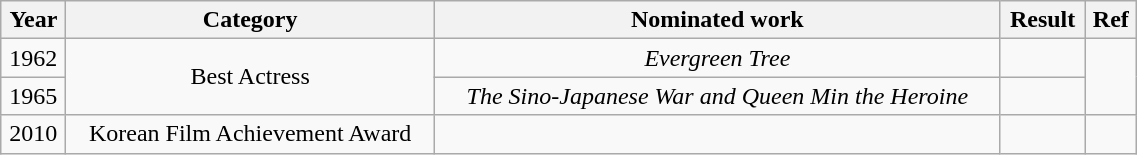<table class="wikitable" style="text-align: center; width: 60%;">
<tr>
<th>Year</th>
<th>Category</th>
<th>Nominated work</th>
<th>Result</th>
<th>Ref</th>
</tr>
<tr>
<td>1962</td>
<td rowspan="2">Best Actress</td>
<td><em>Evergreen Tree</em></td>
<td></td>
<td rowspan="2"></td>
</tr>
<tr>
<td>1965</td>
<td><em>The Sino-Japanese War and Queen Min the Heroine</em></td>
<td></td>
</tr>
<tr>
<td>2010</td>
<td>Korean Film Achievement Award</td>
<td></td>
<td></td>
<td></td>
</tr>
</table>
